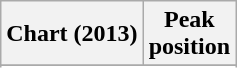<table class="wikitable sortable">
<tr>
<th>Chart (2013)</th>
<th>Peak<br>position</th>
</tr>
<tr>
</tr>
<tr>
</tr>
<tr>
</tr>
<tr>
</tr>
<tr>
</tr>
</table>
